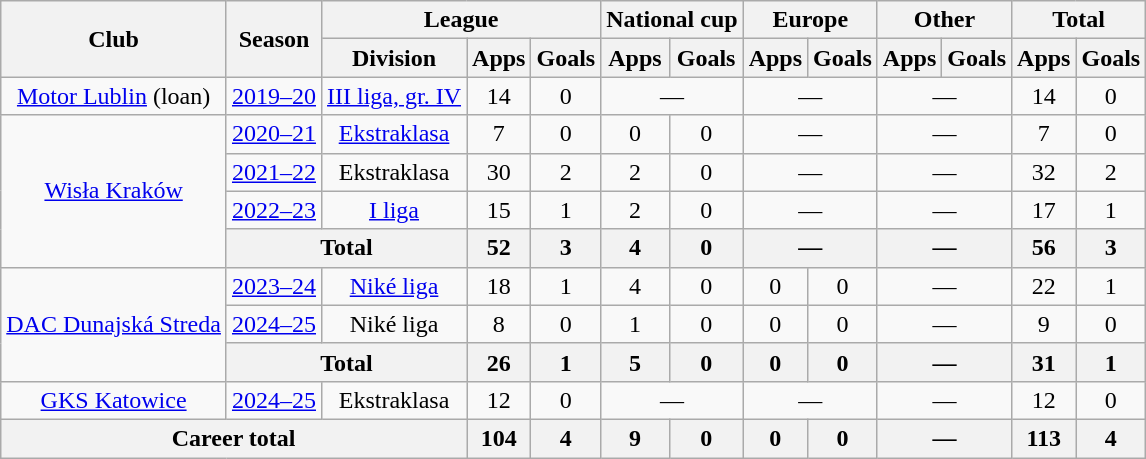<table class="wikitable" style="text-align:center">
<tr>
<th rowspan="2">Club</th>
<th rowspan="2">Season</th>
<th colspan="3">League</th>
<th colspan="2">National cup</th>
<th colspan="2">Europe</th>
<th colspan="2">Other</th>
<th colspan="2">Total</th>
</tr>
<tr>
<th>Division</th>
<th>Apps</th>
<th>Goals</th>
<th>Apps</th>
<th>Goals</th>
<th>Apps</th>
<th>Goals</th>
<th>Apps</th>
<th>Goals</th>
<th>Apps</th>
<th>Goals</th>
</tr>
<tr>
<td><a href='#'>Motor Lublin</a> (loan)</td>
<td><a href='#'>2019–20</a></td>
<td><a href='#'>III liga, gr. IV</a></td>
<td>14</td>
<td>0</td>
<td colspan="2">—</td>
<td colspan="2">—</td>
<td colspan="2">—</td>
<td>14</td>
<td>0</td>
</tr>
<tr>
<td rowspan="4"><a href='#'>Wisła Kraków</a></td>
<td><a href='#'>2020–21</a></td>
<td><a href='#'>Ekstraklasa</a></td>
<td>7</td>
<td>0</td>
<td>0</td>
<td>0</td>
<td colspan="2">—</td>
<td colspan="2">—</td>
<td>7</td>
<td>0</td>
</tr>
<tr>
<td><a href='#'>2021–22</a></td>
<td>Ekstraklasa</td>
<td>30</td>
<td>2</td>
<td>2</td>
<td>0</td>
<td colspan="2">—</td>
<td colspan="2">—</td>
<td>32</td>
<td>2</td>
</tr>
<tr>
<td><a href='#'>2022–23</a></td>
<td><a href='#'>I liga</a></td>
<td>15</td>
<td>1</td>
<td>2</td>
<td>0</td>
<td colspan="2">—</td>
<td colspan="2">—</td>
<td>17</td>
<td>1</td>
</tr>
<tr>
<th colspan="2">Total</th>
<th>52</th>
<th>3</th>
<th>4</th>
<th>0</th>
<th colspan="2">—</th>
<th colspan="2">—</th>
<th>56</th>
<th>3</th>
</tr>
<tr>
<td rowspan="3"><a href='#'>DAC Dunajská Streda</a></td>
<td><a href='#'>2023–24</a></td>
<td><a href='#'>Niké liga</a></td>
<td>18</td>
<td>1</td>
<td>4</td>
<td>0</td>
<td>0</td>
<td>0</td>
<td colspan="2">—</td>
<td>22</td>
<td>1</td>
</tr>
<tr>
<td><a href='#'>2024–25</a></td>
<td>Niké liga</td>
<td>8</td>
<td>0</td>
<td>1</td>
<td>0</td>
<td>0</td>
<td>0</td>
<td colspan="2">—</td>
<td>9</td>
<td>0</td>
</tr>
<tr>
<th colspan="2">Total</th>
<th>26</th>
<th>1</th>
<th>5</th>
<th>0</th>
<th>0</th>
<th>0</th>
<th colspan="2">—</th>
<th>31</th>
<th>1</th>
</tr>
<tr>
<td><a href='#'>GKS Katowice</a></td>
<td><a href='#'>2024–25</a></td>
<td>Ekstraklasa</td>
<td>12</td>
<td>0</td>
<td colspan="2">—</td>
<td colspan="2">—</td>
<td colspan="2">—</td>
<td>12</td>
<td>0</td>
</tr>
<tr>
<th colspan="3">Career total</th>
<th>104</th>
<th>4</th>
<th>9</th>
<th>0</th>
<th>0</th>
<th>0</th>
<th colspan="2">—</th>
<th>113</th>
<th>4</th>
</tr>
</table>
